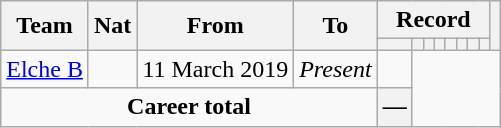<table class="wikitable" style="text-align: center">
<tr>
<th rowspan="2">Team</th>
<th rowspan="2">Nat</th>
<th rowspan="2">From</th>
<th rowspan="2">To</th>
<th colspan="8">Record</th>
<th rowspan=2></th>
</tr>
<tr>
<th></th>
<th></th>
<th></th>
<th></th>
<th></th>
<th></th>
<th></th>
<th></th>
</tr>
<tr>
<td align="left"><a href='#'>Elche B</a></td>
<td></td>
<td align=left>11 March 2019</td>
<td align=left><em>Present</em><br></td>
<td></td>
</tr>
<tr>
<td colspan=4><strong>Career total</strong><br></td>
<th>—</th>
</tr>
</table>
